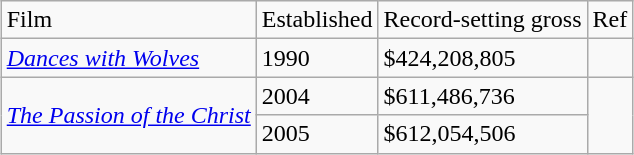<table class="wikitable sortable plainrowheaders" style="margin:auto; margin:auto;">
<tr>
<td>Film</td>
<td>Established</td>
<td>Record-setting gross</td>
<td>Ref</td>
</tr>
<tr>
<td><em><a href='#'>Dances with Wolves</a></em></td>
<td>1990</td>
<td>$424,208,805</td>
<td></td>
</tr>
<tr>
<td rowspan="2"><em><a href='#'>The Passion of the Christ</a></em></td>
<td>2004</td>
<td>$611,486,736</td>
<td rowspan="2"></td>
</tr>
<tr>
<td>2005</td>
<td>$612,054,506</td>
</tr>
</table>
